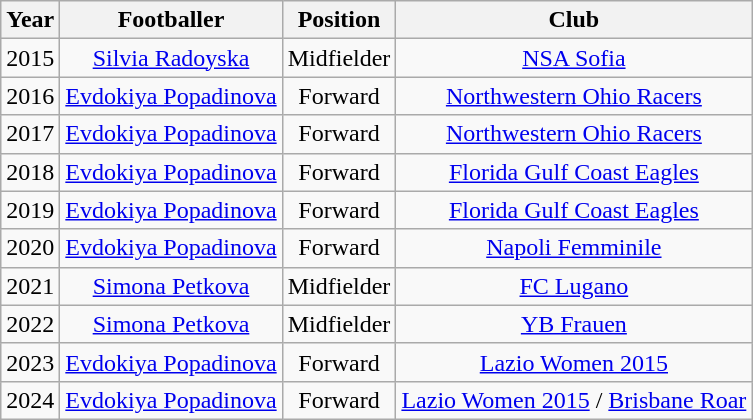<table class="wikitable" | border="1" cellspacing="0" cellpadding="4">
<tr>
<th>Year</th>
<th>Footballer</th>
<th>Position</th>
<th>Club</th>
</tr>
<tr align="center">
<td>2015</td>
<td><a href='#'>Silvia Radoyska</a></td>
<td>Midfielder</td>
<td> <a href='#'>NSA Sofia</a></td>
</tr>
<tr align="center">
<td>2016</td>
<td><a href='#'>Evdokiya Popadinova</a></td>
<td>Forward</td>
<td> <a href='#'>Northwestern Ohio Racers</a></td>
</tr>
<tr align="center">
<td>2017</td>
<td><a href='#'>Evdokiya Popadinova</a></td>
<td>Forward</td>
<td> <a href='#'>Northwestern Ohio Racers</a></td>
</tr>
<tr align="center">
<td>2018</td>
<td><a href='#'>Evdokiya Popadinova</a></td>
<td>Forward</td>
<td> <a href='#'>Florida Gulf Coast Eagles</a></td>
</tr>
<tr align="center">
<td>2019</td>
<td><a href='#'>Evdokiya Popadinova</a></td>
<td>Forward</td>
<td> <a href='#'>Florida Gulf Coast Eagles</a></td>
</tr>
<tr align="center">
<td>2020</td>
<td><a href='#'>Evdokiya Popadinova</a></td>
<td>Forward</td>
<td> <a href='#'>Napoli Femminile</a></td>
</tr>
<tr align="center">
<td>2021</td>
<td><a href='#'>Simona Petkova</a></td>
<td>Midfielder</td>
<td> <a href='#'>FC Lugano</a></td>
</tr>
<tr align="center">
<td>2022</td>
<td><a href='#'>Simona Petkova</a></td>
<td>Midfielder</td>
<td> <a href='#'>YB Frauen</a></td>
</tr>
<tr align="center">
<td>2023</td>
<td><a href='#'>Evdokiya Popadinova</a></td>
<td>Forward</td>
<td> <a href='#'>Lazio Women 2015</a></td>
</tr>
<tr align="center">
<td>2024</td>
<td><a href='#'>Evdokiya Popadinova</a></td>
<td>Forward</td>
<td> <a href='#'>Lazio Women 2015</a> /  <a href='#'>Brisbane Roar</a></td>
</tr>
</table>
